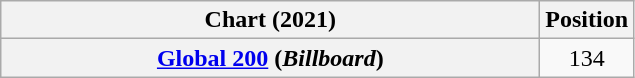<table class="wikitable sortable plainrowheaders" style="text-align:center">
<tr>
<th scope="col" style="width:22em;">Chart (2021)</th>
<th scope="col">Position</th>
</tr>
<tr>
<th scope="row"><a href='#'>Global 200</a> (<em>Billboard</em>)</th>
<td>134</td>
</tr>
</table>
